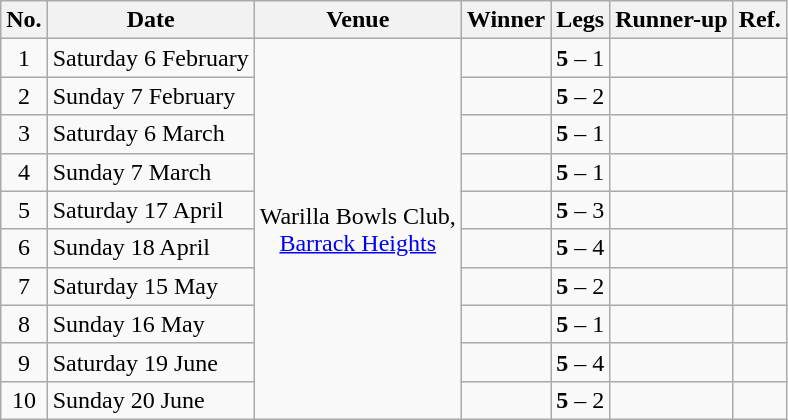<table class="wikitable">
<tr>
<th>No.</th>
<th>Date</th>
<th>Venue</th>
<th>Winner</th>
<th>Legs</th>
<th>Runner-up</th>
<th>Ref.</th>
</tr>
<tr>
<td align=center>1</td>
<td align=left>Saturday 6 February</td>
<td align="center" rowspan="10">Warilla Bowls Club,<br>  <a href='#'>Barrack Heights</a></td>
<td align="right"></td>
<td align="center"><strong>5</strong> – 1</td>
<td></td>
<td align="center"></td>
</tr>
<tr>
<td align=center>2</td>
<td align=left>Sunday 7 February</td>
<td align="right"></td>
<td align="center"><strong>5</strong> – 2</td>
<td></td>
<td align="center"></td>
</tr>
<tr>
<td align=center>3</td>
<td align=left>Saturday 6 March</td>
<td align="right"></td>
<td align="center"><strong>5</strong> – 1</td>
<td></td>
<td align="center"></td>
</tr>
<tr>
<td align=center>4</td>
<td align=left>Sunday 7 March</td>
<td align="right"></td>
<td align="center"><strong>5</strong> – 1</td>
<td></td>
<td align="center"></td>
</tr>
<tr>
<td align=center>5</td>
<td align=left>Saturday 17 April</td>
<td align="right"></td>
<td align="center"><strong>5</strong> – 3</td>
<td></td>
<td align="center"></td>
</tr>
<tr>
<td align=center>6</td>
<td align=left>Sunday 18 April</td>
<td align="right"></td>
<td align="center"><strong>5</strong> – 4</td>
<td></td>
<td align="center"></td>
</tr>
<tr>
<td align=center>7</td>
<td align=left>Saturday 15 May</td>
<td align="right"></td>
<td align="center"><strong>5</strong> – 2</td>
<td></td>
<td align="center"></td>
</tr>
<tr>
<td align=center>8</td>
<td align=left>Sunday 16 May</td>
<td align="right"></td>
<td align="center"><strong>5</strong> – 1</td>
<td></td>
<td align="center"></td>
</tr>
<tr>
<td align=center>9</td>
<td align=left>Saturday 19 June</td>
<td align="right"></td>
<td align="center"><strong>5</strong> – 4</td>
<td></td>
<td align="center"></td>
</tr>
<tr>
<td align=center>10</td>
<td align=left>Sunday 20 June</td>
<td align="right"></td>
<td align="center"><strong>5</strong> – 2</td>
<td></td>
<td align="center"></td>
</tr>
</table>
